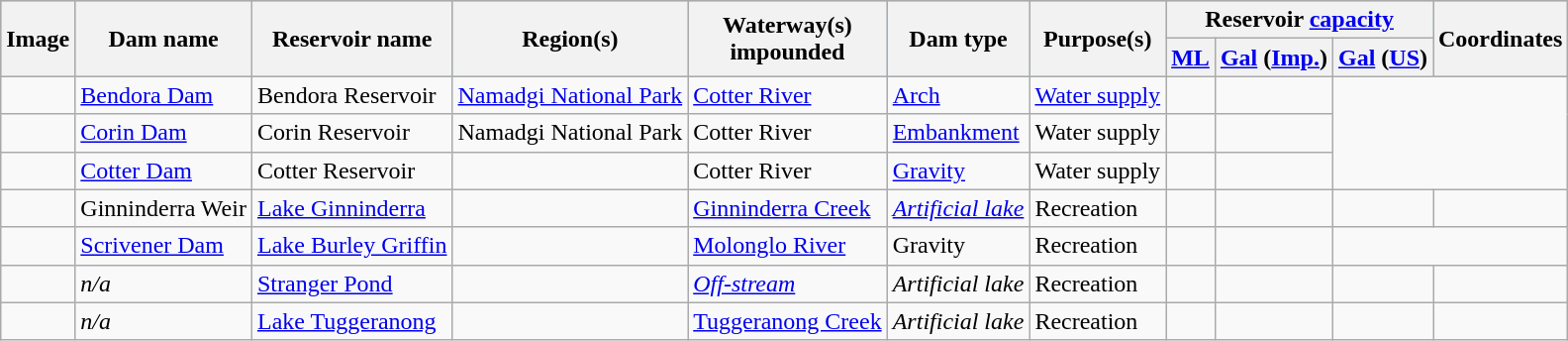<table class="wikitable sortable">
<tr style="background:skyblue;">
<th scope="col" rowspan=2>Image</th>
<th scope="col" rowspan=2>Dam name<br></th>
<th scope="col" rowspan=2>Reservoir name<br></th>
<th scope="col" rowspan=2>Region(s)</th>
<th scope="col" rowspan=2>Waterway(s)<br>impounded</th>
<th scope="col" rowspan=2>Dam type</th>
<th scope="col" rowspan=2>Purpose(s)</th>
<th scope="col" colspan=3>Reservoir <a href='#'>capacity</a></th>
<th scope="col" rowspan=2>Coordinates</th>
</tr>
<tr>
<th scope="col"><a href='#'>ML</a></th>
<th scope="col"><a href='#'>Gal</a> (<a href='#'>Imp.</a>)</th>
<th scope="col"><a href='#'>Gal</a> (<a href='#'>US</a>)</th>
</tr>
<tr>
<td></td>
<td><a href='#'>Bendora Dam</a></td>
<td>Bendora Reservoir</td>
<td><a href='#'>Namadgi National Park</a></td>
<td><a href='#'>Cotter River</a></td>
<td><a href='#'>Arch</a></td>
<td><a href='#'>Water supply</a></td>
<td></td>
<td></td>
</tr>
<tr>
<td></td>
<td><a href='#'>Corin Dam</a></td>
<td>Corin Reservoir</td>
<td>Namadgi National Park</td>
<td>Cotter River</td>
<td><a href='#'>Embankment</a></td>
<td>Water supply</td>
<td></td>
<td></td>
</tr>
<tr>
<td></td>
<td><a href='#'>Cotter Dam</a></td>
<td>Cotter Reservoir</td>
<td></td>
<td>Cotter River</td>
<td><a href='#'>Gravity</a></td>
<td>Water supply</td>
<td></td>
<td></td>
</tr>
<tr>
<td></td>
<td>Ginninderra Weir</td>
<td><a href='#'>Lake Ginninderra</a></td>
<td></td>
<td><a href='#'>Ginninderra Creek</a></td>
<td><em><a href='#'>Artificial lake</a></em></td>
<td>Recreation</td>
<td></td>
<td></td>
<td></td>
<td></td>
</tr>
<tr>
<td></td>
<td><a href='#'>Scrivener Dam</a></td>
<td><a href='#'>Lake Burley Griffin</a></td>
<td></td>
<td><a href='#'>Molonglo River</a></td>
<td>Gravity</td>
<td>Recreation</td>
<td></td>
<td></td>
</tr>
<tr>
<td></td>
<td><em>n/a</em></td>
<td><a href='#'>Stranger Pond</a></td>
<td></td>
<td><em><a href='#'>Off-stream</a></em></td>
<td><em>Artificial lake</em></td>
<td>Recreation</td>
<td></td>
<td></td>
<td></td>
<td></td>
</tr>
<tr>
<td></td>
<td><em>n/a</em></td>
<td><a href='#'>Lake Tuggeranong</a></td>
<td></td>
<td><a href='#'>Tuggeranong Creek</a></td>
<td><em>Artificial lake</em></td>
<td>Recreation</td>
<td></td>
<td></td>
<td></td>
<td></td>
</tr>
</table>
